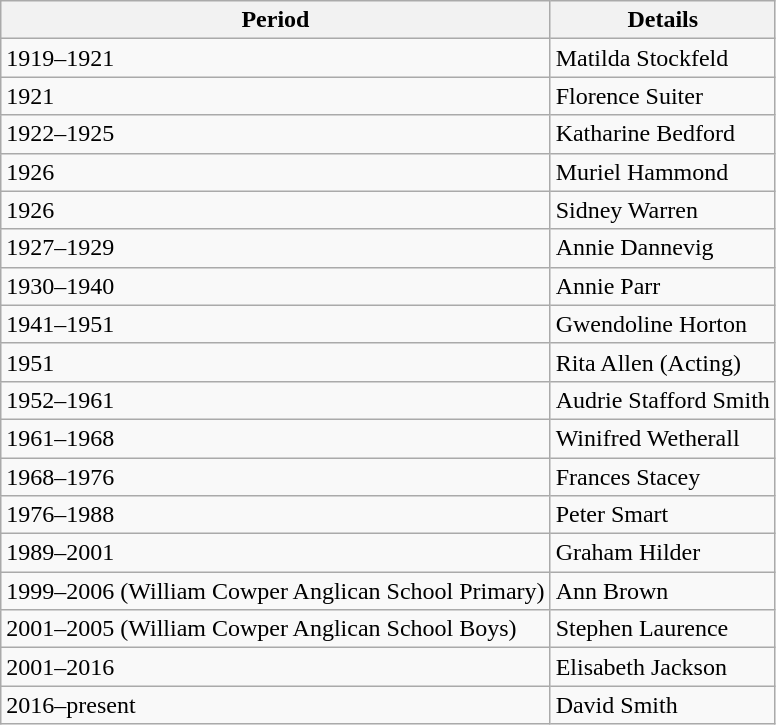<table class="wikitable">
<tr>
<th>Period</th>
<th>Details</th>
</tr>
<tr>
<td>1919–1921</td>
<td>Matilda Stockfeld</td>
</tr>
<tr>
<td>1921</td>
<td>Florence Suiter</td>
</tr>
<tr>
<td>1922–1925</td>
<td>Katharine Bedford</td>
</tr>
<tr>
<td>1926</td>
<td>Muriel Hammond</td>
</tr>
<tr>
<td>1926</td>
<td>Sidney Warren</td>
</tr>
<tr>
<td>1927–1929</td>
<td>Annie Dannevig</td>
</tr>
<tr>
<td>1930–1940</td>
<td>Annie Parr</td>
</tr>
<tr>
<td>1941–1951</td>
<td>Gwendoline Horton</td>
</tr>
<tr>
<td>1951</td>
<td>Rita Allen (Acting)</td>
</tr>
<tr>
<td>1952–1961</td>
<td>Audrie Stafford Smith</td>
</tr>
<tr>
<td>1961–1968</td>
<td>Winifred Wetherall</td>
</tr>
<tr>
<td>1968–1976</td>
<td>Frances Stacey</td>
</tr>
<tr>
<td>1976–1988</td>
<td>Peter Smart</td>
</tr>
<tr>
<td>1989–2001</td>
<td>Graham Hilder</td>
</tr>
<tr>
<td>1999–2006 (William Cowper Anglican School Primary)</td>
<td>Ann Brown</td>
</tr>
<tr>
<td>2001–2005 (William Cowper Anglican School Boys)</td>
<td>Stephen Laurence</td>
</tr>
<tr>
<td>2001–2016</td>
<td>Elisabeth Jackson</td>
</tr>
<tr>
<td>2016–present</td>
<td>David Smith</td>
</tr>
</table>
